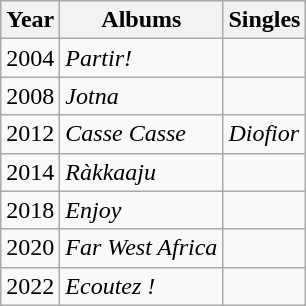<table class="wikitable">
<tr>
<th>Year</th>
<th>Albums</th>
<th>Singles</th>
</tr>
<tr>
<td>2004</td>
<td><em>Partir!</em></td>
<td></td>
</tr>
<tr>
<td>2008</td>
<td><em>Jotna</em></td>
<td></td>
</tr>
<tr>
<td>2012</td>
<td><em>Casse Casse</em></td>
<td><em>Diofior</em></td>
</tr>
<tr>
<td>2014</td>
<td><em>Ràkkaaju</em></td>
</tr>
<tr>
<td>2018</td>
<td><em>Enjoy</em></td>
<td></td>
</tr>
<tr>
<td>2020</td>
<td><em>Far West Africa</em></td>
<td></td>
</tr>
<tr>
<td>2022</td>
<td><em>Ecoutez !</em></td>
<td></td>
</tr>
</table>
